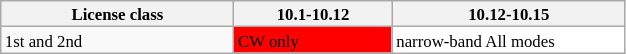<table class="wikitable" style="font-size:70%">
<tr>
<th style="width: 150px;">License class</th>
<th style="width: 100px;">10.1-10.12</th>
<th style="width: 150px;">10.12-10.15</th>
</tr>
<tr>
<td>1st and 2nd</td>
<td style="background-color: red">CW only</td>
<td style="background-color: white">narrow-band All modes</td>
</tr>
</table>
